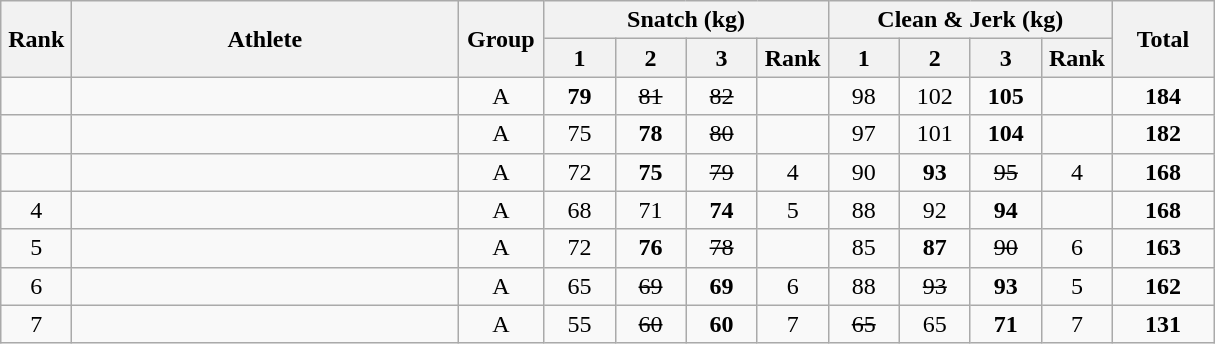<table class = "wikitable" style="text-align:center;">
<tr>
<th rowspan=2 width=40>Rank</th>
<th rowspan=2 width=250>Athlete</th>
<th rowspan=2 width=50>Group</th>
<th colspan=4>Snatch (kg)</th>
<th colspan=4>Clean & Jerk (kg)</th>
<th rowspan=2 width=60>Total</th>
</tr>
<tr>
<th width=40>1</th>
<th width=40>2</th>
<th width=40>3</th>
<th width=40>Rank</th>
<th width=40>1</th>
<th width=40>2</th>
<th width=40>3</th>
<th width=40>Rank</th>
</tr>
<tr>
<td></td>
<td align=left></td>
<td>A</td>
<td><strong>79</strong></td>
<td><s>81</s></td>
<td><s>82</s></td>
<td></td>
<td>98</td>
<td>102</td>
<td><strong>105</strong></td>
<td></td>
<td><strong>184</strong></td>
</tr>
<tr>
<td></td>
<td align=left></td>
<td>A</td>
<td>75</td>
<td><strong>78</strong></td>
<td><s>80</s></td>
<td></td>
<td>97</td>
<td>101</td>
<td><strong>104</strong></td>
<td></td>
<td><strong>182</strong></td>
</tr>
<tr>
<td></td>
<td align=left></td>
<td>A</td>
<td>72</td>
<td><strong>75</strong></td>
<td><s>79</s></td>
<td>4</td>
<td>90</td>
<td><strong>93</strong></td>
<td><s>95</s></td>
<td>4</td>
<td><strong>168</strong></td>
</tr>
<tr>
<td>4</td>
<td align=left></td>
<td>A</td>
<td>68</td>
<td>71</td>
<td><strong>74</strong></td>
<td>5</td>
<td>88</td>
<td>92</td>
<td><strong>94</strong></td>
<td></td>
<td><strong>168</strong></td>
</tr>
<tr>
<td>5</td>
<td align=left></td>
<td>A</td>
<td>72</td>
<td><strong>76</strong></td>
<td><s>78</s></td>
<td></td>
<td>85</td>
<td><strong>87</strong></td>
<td><s>90</s></td>
<td>6</td>
<td><strong>163</strong></td>
</tr>
<tr>
<td>6</td>
<td align=left></td>
<td>A</td>
<td>65</td>
<td><s>69</s></td>
<td><strong>69</strong></td>
<td>6</td>
<td>88</td>
<td><s>93</s></td>
<td><strong>93</strong></td>
<td>5</td>
<td><strong>162</strong></td>
</tr>
<tr>
<td>7</td>
<td align=left></td>
<td>A</td>
<td>55</td>
<td><s>60</s></td>
<td><strong>60</strong></td>
<td>7</td>
<td><s>65</s></td>
<td>65</td>
<td><strong>71</strong></td>
<td>7</td>
<td><strong>131</strong></td>
</tr>
</table>
